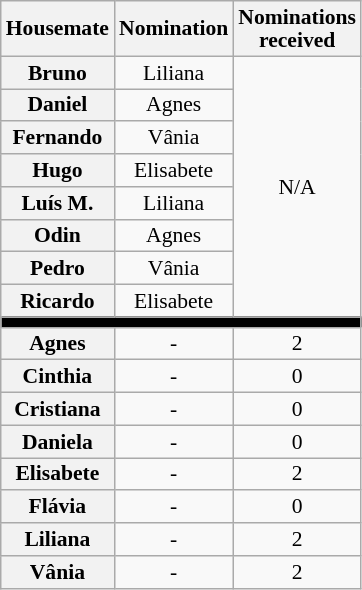<table class="wikitable" style="text-align:center; font-size:90%; line-height:15px;">
<tr>
<th>Housemate</th>
<th>Nomination</th>
<th>Nominations<br>received</th>
</tr>
<tr>
<th>Bruno</th>
<td>Liliana</td>
<td rowspan=8>N/A</td>
</tr>
<tr>
<th>Daniel</th>
<td>Agnes</td>
</tr>
<tr>
<th>Fernando</th>
<td>Vânia</td>
</tr>
<tr>
<th>Hugo</th>
<td>Elisabete</td>
</tr>
<tr>
<th>Luís M.</th>
<td>Liliana</td>
</tr>
<tr>
<th>Odin</th>
<td>Agnes</td>
</tr>
<tr>
<th>Pedro</th>
<td>Vânia</td>
</tr>
<tr>
<th>Ricardo</th>
<td>Elisabete</td>
</tr>
<tr>
<th style="background:#000;" colspan="3"></th>
</tr>
<tr>
<th>Agnes</th>
<td>-</td>
<td>2</td>
</tr>
<tr>
<th>Cinthia</th>
<td>-</td>
<td>0</td>
</tr>
<tr>
<th>Cristiana</th>
<td>-</td>
<td>0</td>
</tr>
<tr>
<th>Daniela</th>
<td>-</td>
<td>0</td>
</tr>
<tr>
<th>Elisabete</th>
<td>-</td>
<td>2</td>
</tr>
<tr>
<th>Flávia</th>
<td>-</td>
<td>0</td>
</tr>
<tr>
<th>Liliana</th>
<td>-</td>
<td>2</td>
</tr>
<tr>
<th>Vânia</th>
<td>-</td>
<td>2</td>
</tr>
</table>
